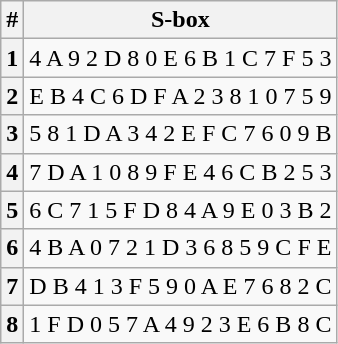<table class="wikitable">
<tr>
<th>#</th>
<th>S-box</th>
</tr>
<tr>
<th>1</th>
<td>4 A 9 2 D 8 0 E 6 B 1 C 7 F 5 3</td>
</tr>
<tr>
<th>2</th>
<td>E B 4 C 6 D F A 2 3 8 1 0 7 5 9</td>
</tr>
<tr>
<th>3</th>
<td>5 8 1 D A 3 4 2 E F C 7 6 0 9 B</td>
</tr>
<tr>
<th>4</th>
<td>7 D A 1 0 8 9 F E 4 6 C B 2 5 3</td>
</tr>
<tr>
<th>5</th>
<td>6 C 7 1 5 F D 8 4 A 9 E 0 3 B 2</td>
</tr>
<tr>
<th>6</th>
<td>4 B A 0 7 2 1 D 3 6 8 5 9 C F E</td>
</tr>
<tr>
<th>7</th>
<td>D B 4 1 3 F 5 9 0 A E 7 6 8 2 C</td>
</tr>
<tr>
<th>8</th>
<td>1 F D 0 5 7 A 4 9 2 3 E 6 B 8 C</td>
</tr>
</table>
